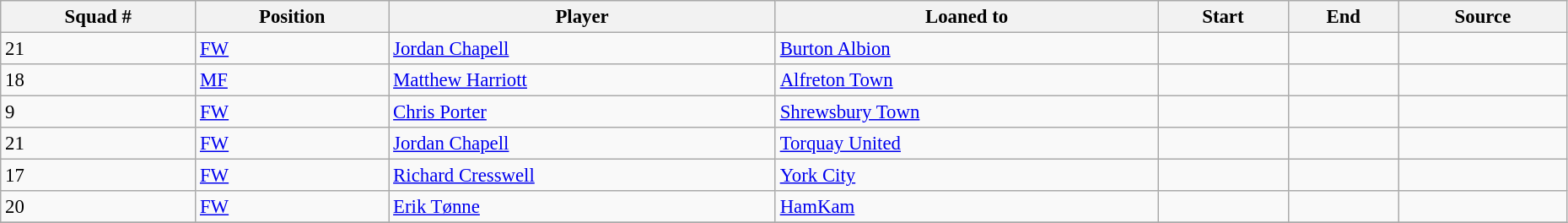<table width=98% class="wikitable sortable" style="text-align:center; font-size:95%; text-align:left">
<tr>
<th>Squad #</th>
<th>Position</th>
<th>Player</th>
<th>Loaned to</th>
<th>Start</th>
<th>End</th>
<th>Source</th>
</tr>
<tr>
<td>21</td>
<td><a href='#'>FW</a></td>
<td> <a href='#'>Jordan Chapell</a></td>
<td><a href='#'>Burton Albion</a></td>
<td></td>
<td></td>
<td></td>
</tr>
<tr>
<td>18</td>
<td><a href='#'>MF</a></td>
<td> <a href='#'>Matthew Harriott</a></td>
<td><a href='#'>Alfreton Town</a></td>
<td></td>
<td></td>
<td></td>
</tr>
<tr>
<td>9</td>
<td><a href='#'>FW</a></td>
<td> <a href='#'>Chris Porter</a></td>
<td><a href='#'>Shrewsbury Town</a></td>
<td></td>
<td></td>
<td></td>
</tr>
<tr>
<td>21</td>
<td><a href='#'>FW</a></td>
<td> <a href='#'>Jordan Chapell</a></td>
<td><a href='#'>Torquay United</a></td>
<td></td>
<td></td>
<td></td>
</tr>
<tr>
<td>17</td>
<td><a href='#'>FW</a></td>
<td> <a href='#'>Richard Cresswell</a></td>
<td><a href='#'>York City</a></td>
<td></td>
<td></td>
<td></td>
</tr>
<tr>
<td>20</td>
<td><a href='#'>FW</a></td>
<td> <a href='#'>Erik Tønne</a></td>
<td><a href='#'>HamKam</a></td>
<td></td>
<td></td>
<td></td>
</tr>
<tr>
</tr>
</table>
